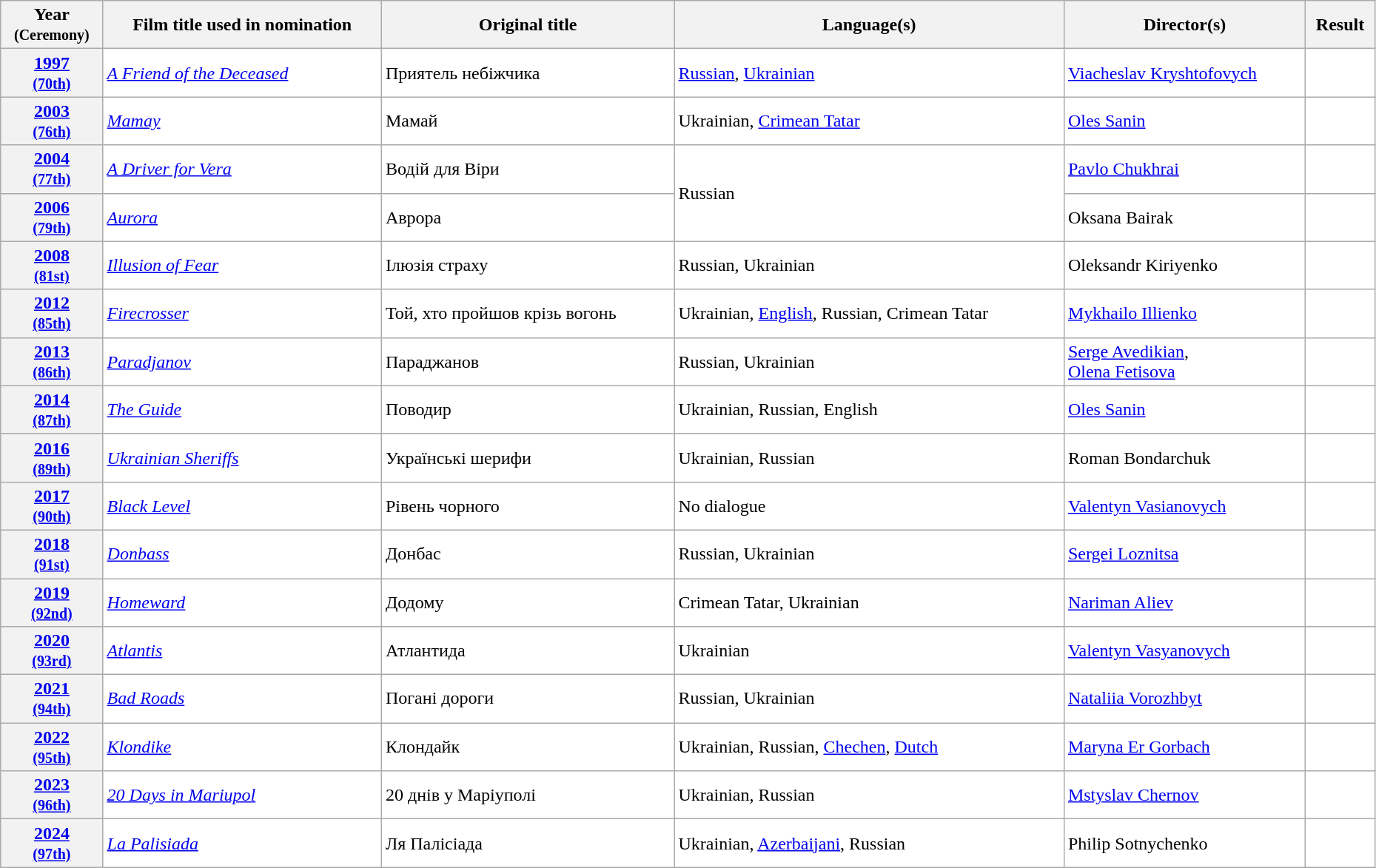<table class="wikitable sortable" width="98%" style="background:#ffffff;">
<tr>
<th>Year<br><small>(Ceremony)</small></th>
<th>Film title used in nomination</th>
<th>Original title</th>
<th>Language(s)</th>
<th>Director(s)</th>
<th>Result</th>
</tr>
<tr>
<th align="center"><a href='#'>1997</a><br><small><a href='#'>(70th)</a></small></th>
<td><em><a href='#'>A Friend of the Deceased</a></em></td>
<td>Приятель небіжчика</td>
<td><a href='#'>Russian</a>, <a href='#'>Ukrainian</a></td>
<td><a href='#'>Viacheslav Kryshtofovych</a></td>
<td></td>
</tr>
<tr>
<th align="center"><a href='#'>2003</a><br><small><a href='#'>(76th)</a></small></th>
<td><em><a href='#'>Mamay</a></em> </td>
<td>Мамай</td>
<td>Ukrainian, <a href='#'>Crimean Tatar</a></td>
<td><a href='#'>Oles Sanin</a></td>
<td></td>
</tr>
<tr>
<th align="center"><a href='#'>2004</a><br><small><a href='#'>(77th)</a></small></th>
<td><em><a href='#'>A Driver for Vera</a></em> </td>
<td>Водій для Віри</td>
<td rowspan="2">Russian</td>
<td><a href='#'>Pavlo Chukhrai</a></td>
<td></td>
</tr>
<tr>
<th align="center"><a href='#'>2006</a><br><small><a href='#'>(79th)</a></small></th>
<td><em><a href='#'>Aurora</a></em> </td>
<td>Аврора</td>
<td>Oksana Bairak</td>
<td></td>
</tr>
<tr>
<th align="center"><a href='#'>2008</a><br><small><a href='#'>(81st)</a></small></th>
<td><em><a href='#'>Illusion of Fear</a></em> </td>
<td>Ілюзія страху</td>
<td>Russian, Ukrainian</td>
<td>Oleksandr Kiriyenko</td>
<td></td>
</tr>
<tr>
<th align="center"><a href='#'>2012</a><br><small><a href='#'>(85th)</a></small></th>
<td><em><a href='#'>Firecrosser</a></em></td>
<td>Той, хто пройшов крізь вогонь</td>
<td>Ukrainian, <a href='#'>English</a>, Russian, Crimean Tatar</td>
<td><a href='#'>Mykhailo Illienko</a></td>
<td></td>
</tr>
<tr>
<th align="center"><a href='#'>2013</a><br><small><a href='#'>(86th)</a></small></th>
<td><em><a href='#'>Paradjanov</a></em></td>
<td>Параджанов</td>
<td>Russian, Ukrainian</td>
<td><a href='#'>Serge Avedikian</a>, <br><a href='#'>Olena Fetisova</a></td>
<td></td>
</tr>
<tr>
<th align="center"><a href='#'>2014</a><br><small><a href='#'>(87th)</a></small></th>
<td><em><a href='#'>The Guide</a></em></td>
<td>Поводир</td>
<td>Ukrainian, Russian, English</td>
<td><a href='#'>Oles Sanin</a></td>
<td></td>
</tr>
<tr>
<th align="center"><a href='#'>2016</a><br><small><a href='#'>(89th)</a></small></th>
<td><em><a href='#'>Ukrainian Sheriffs</a></em></td>
<td>Українські шерифи</td>
<td>Ukrainian, Russian</td>
<td>Roman Bondarchuk</td>
<td></td>
</tr>
<tr>
<th align="center"><a href='#'>2017</a><br><small><a href='#'>(90th)</a></small></th>
<td><em><a href='#'>Black Level</a></em></td>
<td>Рівень чорного</td>
<td>No dialogue</td>
<td><a href='#'>Valentyn Vasianovych</a></td>
<td></td>
</tr>
<tr>
<th align="center"><a href='#'>2018</a><br><small><a href='#'>(91st)</a></small></th>
<td><em><a href='#'>Donbass</a></em></td>
<td>Донбас</td>
<td>Russian, Ukrainian</td>
<td><a href='#'>Sergei Loznitsa</a></td>
<td></td>
</tr>
<tr>
<th align="center"><a href='#'>2019</a><br><small><a href='#'>(92nd)</a></small></th>
<td><em><a href='#'>Homeward</a></em></td>
<td>Додому</td>
<td>Crimean Tatar, Ukrainian</td>
<td><a href='#'>Nariman Aliev</a></td>
<td></td>
</tr>
<tr>
<th align="center"><a href='#'>2020</a><br><small><a href='#'>(93rd)</a></small></th>
<td><em><a href='#'>Atlantis</a></em></td>
<td>Атлантида</td>
<td>Ukrainian</td>
<td><a href='#'>Valentyn Vasyanovych</a></td>
<td></td>
</tr>
<tr>
<th align="center"><a href='#'>2021</a><br><small><a href='#'>(94th)</a></small></th>
<td><em><a href='#'>Bad Roads</a></em></td>
<td>Погані дороги</td>
<td>Russian, Ukrainian</td>
<td><a href='#'>Nataliia Vorozhbyt</a></td>
<td></td>
</tr>
<tr>
<th align="center"><a href='#'>2022</a><br><small><a href='#'>(95th)</a></small></th>
<td><em><a href='#'>Klondike</a></em></td>
<td>Клондайк</td>
<td>Ukrainian, Russian, <a href='#'>Chechen</a>, <a href='#'>Dutch</a></td>
<td><a href='#'>Maryna Er Gorbach</a></td>
<td></td>
</tr>
<tr>
<th align="center"><a href='#'>2023</a><br><small><a href='#'>(96th)</a></small></th>
<td><em><a href='#'>20 Days in Mariupol</a></em></td>
<td>20 днів у Маріуполі</td>
<td>Ukrainian, Russian</td>
<td><a href='#'>Mstyslav Chernov</a></td>
<td></td>
</tr>
<tr>
<th><a href='#'>2024</a><br><small><a href='#'>(97th)</a></small></th>
<td><em><a href='#'>La Palisiada</a></em></td>
<td>Ля Палісіада</td>
<td>Ukrainian, <a href='#'>Azerbaijani</a>, Russian</td>
<td>Philip Sotnychenko</td>
<td></td>
</tr>
</table>
